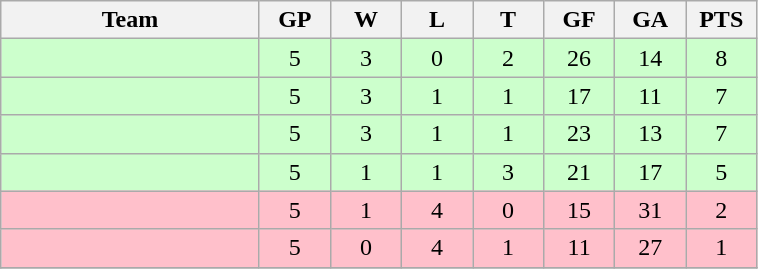<table class="wikitable" style="text-align:center;">
<tr>
<th width=165>Team</th>
<th width=40>GP</th>
<th width=40>W</th>
<th width=40>L</th>
<th width=40>T</th>
<th width=40>GF</th>
<th width=40>GA</th>
<th width=40>PTS</th>
</tr>
<tr style="background:#ccffcc">
<td style="text-align:left;"></td>
<td>5</td>
<td>3</td>
<td>0</td>
<td>2</td>
<td>26</td>
<td>14</td>
<td>8</td>
</tr>
<tr style="background:#ccffcc">
<td style="text-align:left;"></td>
<td>5</td>
<td>3</td>
<td>1</td>
<td>1</td>
<td>17</td>
<td>11</td>
<td>7</td>
</tr>
<tr style="background:#ccffcc">
<td style="text-align:left;"></td>
<td>5</td>
<td>3</td>
<td>1</td>
<td>1</td>
<td>23</td>
<td>13</td>
<td>7</td>
</tr>
<tr style="background:#ccffcc">
<td style="text-align:left;"></td>
<td>5</td>
<td>1</td>
<td>1</td>
<td>3</td>
<td>21</td>
<td>17</td>
<td>5</td>
</tr>
<tr style="background:pink">
<td style="text-align:left;"></td>
<td>5</td>
<td>1</td>
<td>4</td>
<td>0</td>
<td>15</td>
<td>31</td>
<td>2</td>
</tr>
<tr style="background:pink">
<td style="text-align:left;"></td>
<td>5</td>
<td>0</td>
<td>4</td>
<td>1</td>
<td>11</td>
<td>27</td>
<td>1</td>
</tr>
<tr>
</tr>
</table>
